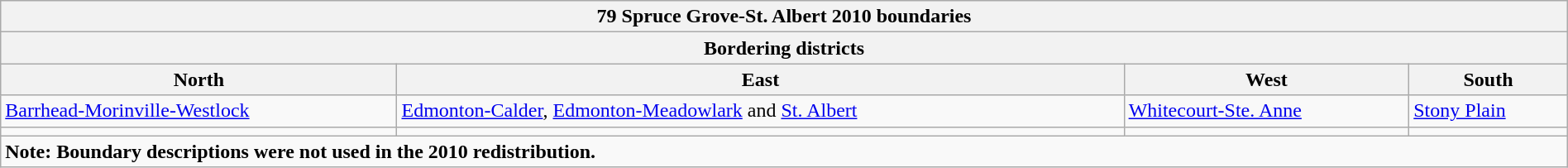<table class="wikitable collapsible collapsed" style="width:100%;">
<tr>
<th colspan=4>79 Spruce Grove-St. Albert 2010 boundaries</th>
</tr>
<tr>
<th colspan=4>Bordering districts</th>
</tr>
<tr>
<th>North</th>
<th>East</th>
<th>West</th>
<th>South</th>
</tr>
<tr>
<td><a href='#'>Barrhead-Morinville-Westlock</a></td>
<td><a href='#'>Edmonton-Calder</a>, <a href='#'>Edmonton-Meadowlark</a> and <a href='#'>St. Albert</a></td>
<td><a href='#'>Whitecourt-Ste. Anne</a></td>
<td><a href='#'>Stony Plain</a></td>
</tr>
<tr>
<td align=center></td>
<td align=center></td>
<td align=center></td>
<td align=center></td>
</tr>
<tr>
<td colspan=4><strong>Note: Boundary descriptions were not used in the 2010 redistribution.</strong></td>
</tr>
</table>
